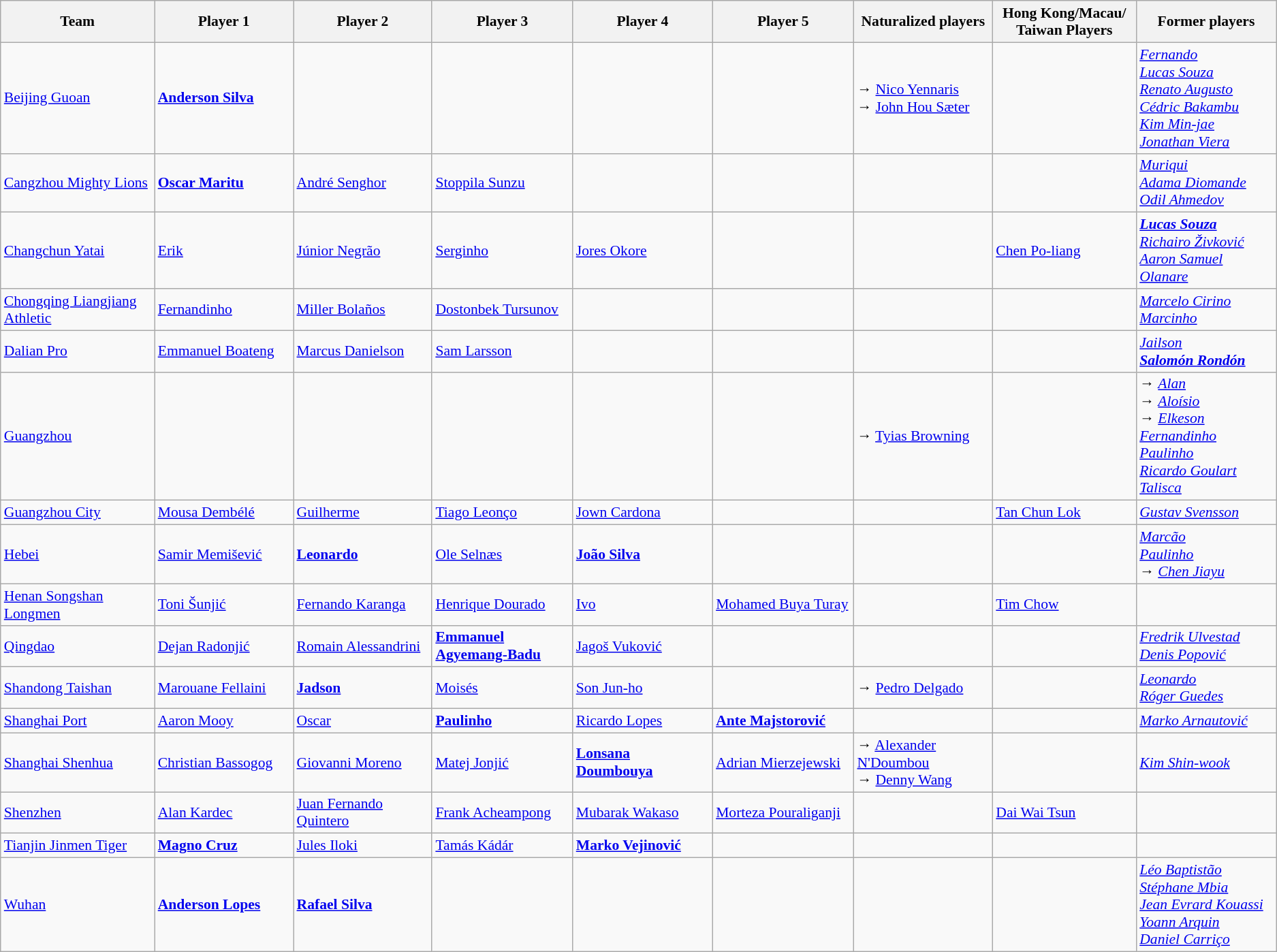<table class="wikitable" style="font-size:90%;">
<tr>
<th width="200">Team</th>
<th width="170">Player 1</th>
<th width="170">Player 2</th>
<th width="170">Player 3</th>
<th width="170">Player 4</th>
<th width="170">Player 5</th>
<th width="170">Naturalized players</th>
<th width="170">Hong Kong/Macau/<br>Taiwan Players</th>
<th width="170">Former players</th>
</tr>
<tr>
<td><a href='#'>Beijing Guoan</a></td>
<td> <strong><a href='#'>Anderson Silva</a></strong></td>
<td></td>
<td></td>
<td></td>
<td></td>
<td>→ <a href='#'>Nico Yennaris</a><br>→ <a href='#'>John Hou Sæter</a></td>
<td></td>
<td> <em><a href='#'>Fernando</a></em><br> <em><a href='#'>Lucas Souza</a></em><br> <em><a href='#'>Renato Augusto</a></em><br> <em><a href='#'>Cédric Bakambu</a></em><br> <em><a href='#'>Kim Min-jae</a></em><br> <em><a href='#'>Jonathan Viera</a></em></td>
</tr>
<tr>
<td><a href='#'>Cangzhou Mighty Lions</a></td>
<td> <strong><a href='#'>Oscar Maritu</a></strong></td>
<td> <a href='#'>André Senghor</a></td>
<td> <a href='#'>Stoppila Sunzu</a></td>
<td></td>
<td></td>
<td></td>
<td></td>
<td> <em><a href='#'>Muriqui</a></em><br> <em><a href='#'>Adama Diomande</a></em><br> <em><a href='#'>Odil Ahmedov</a></em></td>
</tr>
<tr>
<td><a href='#'>Changchun Yatai</a></td>
<td> <a href='#'>Erik</a></td>
<td> <a href='#'>Júnior Negrão</a></td>
<td> <a href='#'>Serginho</a></td>
<td> <a href='#'>Jores Okore</a></td>
<td></td>
<td></td>
<td> <a href='#'>Chen Po-liang</a></td>
<td> <strong><em><a href='#'>Lucas Souza</a></em></strong><br> <em><a href='#'>Richairo Živković</a></em><br> <em><a href='#'>Aaron Samuel Olanare</a></em></td>
</tr>
<tr>
<td><a href='#'>Chongqing Liangjiang Athletic</a></td>
<td> <a href='#'>Fernandinho</a></td>
<td> <a href='#'>Miller Bolaños</a></td>
<td> <a href='#'>Dostonbek Tursunov</a></td>
<td></td>
<td></td>
<td></td>
<td></td>
<td> <em><a href='#'>Marcelo Cirino</a></em><br> <em><a href='#'>Marcinho</a></em></td>
</tr>
<tr>
<td><a href='#'>Dalian Pro</a></td>
<td> <a href='#'>Emmanuel Boateng</a></td>
<td> <a href='#'>Marcus Danielson</a></td>
<td> <a href='#'>Sam Larsson</a></td>
<td></td>
<td></td>
<td></td>
<td></td>
<td> <em><a href='#'>Jailson</a></em><br> <strong><em><a href='#'>Salomón Rondón</a></em></strong></td>
</tr>
<tr>
<td><a href='#'>Guangzhou</a></td>
<td></td>
<td></td>
<td></td>
<td></td>
<td></td>
<td>→ <a href='#'>Tyias Browning</a></td>
<td></td>
<td>→ <em><a href='#'>Alan</a></em><br>→ <em><a href='#'>Aloísio</a></em><br>→ <em><a href='#'>Elkeson</a></em><br> <em><a href='#'>Fernandinho</a></em><br> <em><a href='#'>Paulinho</a></em><br> <em><a href='#'>Ricardo Goulart</a></em><br> <em><a href='#'>Talisca</a></em></td>
</tr>
<tr>
<td><a href='#'>Guangzhou City</a></td>
<td> <a href='#'>Mousa Dembélé</a></td>
<td> <a href='#'>Guilherme</a></td>
<td> <a href='#'>Tiago Leonço</a></td>
<td> <a href='#'>Jown Cardona</a></td>
<td></td>
<td></td>
<td> <a href='#'>Tan Chun Lok</a></td>
<td> <em><a href='#'>Gustav Svensson</a></em></td>
</tr>
<tr>
<td><a href='#'>Hebei</a></td>
<td> <a href='#'>Samir Memišević</a></td>
<td> <strong><a href='#'>Leonardo</a></strong></td>
<td> <a href='#'>Ole Selnæs</a></td>
<td> <strong><a href='#'>João Silva</a></strong></td>
<td></td>
<td></td>
<td></td>
<td> <em><a href='#'>Marcão</a></em><br> <em><a href='#'>Paulinho</a></em><br>→ <em><a href='#'>Chen Jiayu</a></em></td>
</tr>
<tr>
<td><a href='#'>Henan Songshan Longmen</a></td>
<td> <a href='#'>Toni Šunjić</a></td>
<td> <a href='#'>Fernando Karanga</a></td>
<td> <a href='#'>Henrique Dourado</a></td>
<td> <a href='#'>Ivo</a></td>
<td> <a href='#'>Mohamed Buya Turay</a></td>
<td></td>
<td> <a href='#'>Tim Chow</a></td>
<td></td>
</tr>
<tr>
<td><a href='#'>Qingdao</a></td>
<td> <a href='#'>Dejan Radonjić</a></td>
<td> <a href='#'>Romain Alessandrini</a></td>
<td> <strong><a href='#'>Emmanuel Agyemang-Badu</a></strong></td>
<td> <a href='#'>Jagoš Vuković</a></td>
<td></td>
<td></td>
<td></td>
<td> <em><a href='#'>Fredrik Ulvestad</a></em><br> <em><a href='#'>Denis Popović</a></em></td>
</tr>
<tr>
<td><a href='#'>Shandong Taishan</a></td>
<td> <a href='#'>Marouane Fellaini</a></td>
<td> <strong><a href='#'>Jadson</a></strong></td>
<td> <a href='#'>Moisés</a></td>
<td> <a href='#'>Son Jun-ho</a></td>
<td></td>
<td>→ <a href='#'>Pedro Delgado</a></td>
<td></td>
<td> <em><a href='#'>Leonardo</a></em><br> <em><a href='#'>Róger Guedes</a></em></td>
</tr>
<tr>
<td><a href='#'>Shanghai Port</a></td>
<td> <a href='#'>Aaron Mooy</a></td>
<td> <a href='#'>Oscar</a></td>
<td> <strong><a href='#'>Paulinho</a></strong></td>
<td> <a href='#'>Ricardo Lopes</a></td>
<td> <strong><a href='#'>Ante Majstorović</a></strong></td>
<td></td>
<td></td>
<td> <em><a href='#'>Marko Arnautović</a></em></td>
</tr>
<tr>
<td><a href='#'>Shanghai Shenhua</a></td>
<td> <a href='#'>Christian Bassogog</a></td>
<td> <a href='#'>Giovanni Moreno</a></td>
<td> <a href='#'>Matej Jonjić</a></td>
<td> <strong><a href='#'>Lonsana Doumbouya</a></strong></td>
<td> <a href='#'>Adrian Mierzejewski</a></td>
<td>→ <a href='#'>Alexander N'Doumbou</a><br>→ <a href='#'>Denny Wang</a></td>
<td></td>
<td> <em><a href='#'>Kim Shin-wook</a></em></td>
</tr>
<tr>
<td><a href='#'>Shenzhen</a></td>
<td> <a href='#'>Alan Kardec</a></td>
<td> <a href='#'>Juan Fernando Quintero</a></td>
<td> <a href='#'>Frank Acheampong</a></td>
<td> <a href='#'>Mubarak Wakaso</a></td>
<td> <a href='#'>Morteza Pouraliganji</a></td>
<td></td>
<td> <a href='#'>Dai Wai Tsun</a></td>
<td></td>
</tr>
<tr>
<td><a href='#'>Tianjin Jinmen Tiger</a></td>
<td> <strong><a href='#'>Magno Cruz</a></strong></td>
<td> <a href='#'>Jules Iloki</a></td>
<td> <a href='#'>Tamás Kádár</a></td>
<td> <strong><a href='#'>Marko Vejinović</a></strong></td>
<td></td>
<td></td>
<td></td>
<td></td>
</tr>
<tr>
<td><a href='#'>Wuhan</a></td>
<td> <strong><a href='#'>Anderson Lopes</a></strong></td>
<td> <strong><a href='#'>Rafael Silva</a></strong></td>
<td></td>
<td></td>
<td></td>
<td></td>
<td></td>
<td> <em><a href='#'>Léo Baptistão</a></em><br> <em><a href='#'>Stéphane Mbia</a></em><br> <em><a href='#'>Jean Evrard Kouassi</a></em><br> <em><a href='#'>Yoann Arquin</a></em><br> <em><a href='#'>Daniel Carriço</a></em></td>
</tr>
</table>
